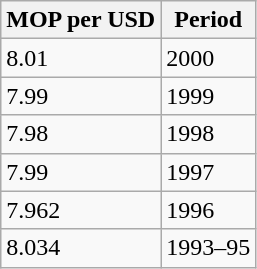<table class="wikitable">
<tr>
<th>MOP per USD</th>
<th>Period</th>
</tr>
<tr>
<td>8.01</td>
<td>2000</td>
</tr>
<tr>
<td>7.99</td>
<td>1999</td>
</tr>
<tr>
<td>7.98</td>
<td>1998</td>
</tr>
<tr>
<td>7.99</td>
<td>1997</td>
</tr>
<tr>
<td>7.962</td>
<td>1996</td>
</tr>
<tr>
<td>8.034</td>
<td>1993–95</td>
</tr>
</table>
